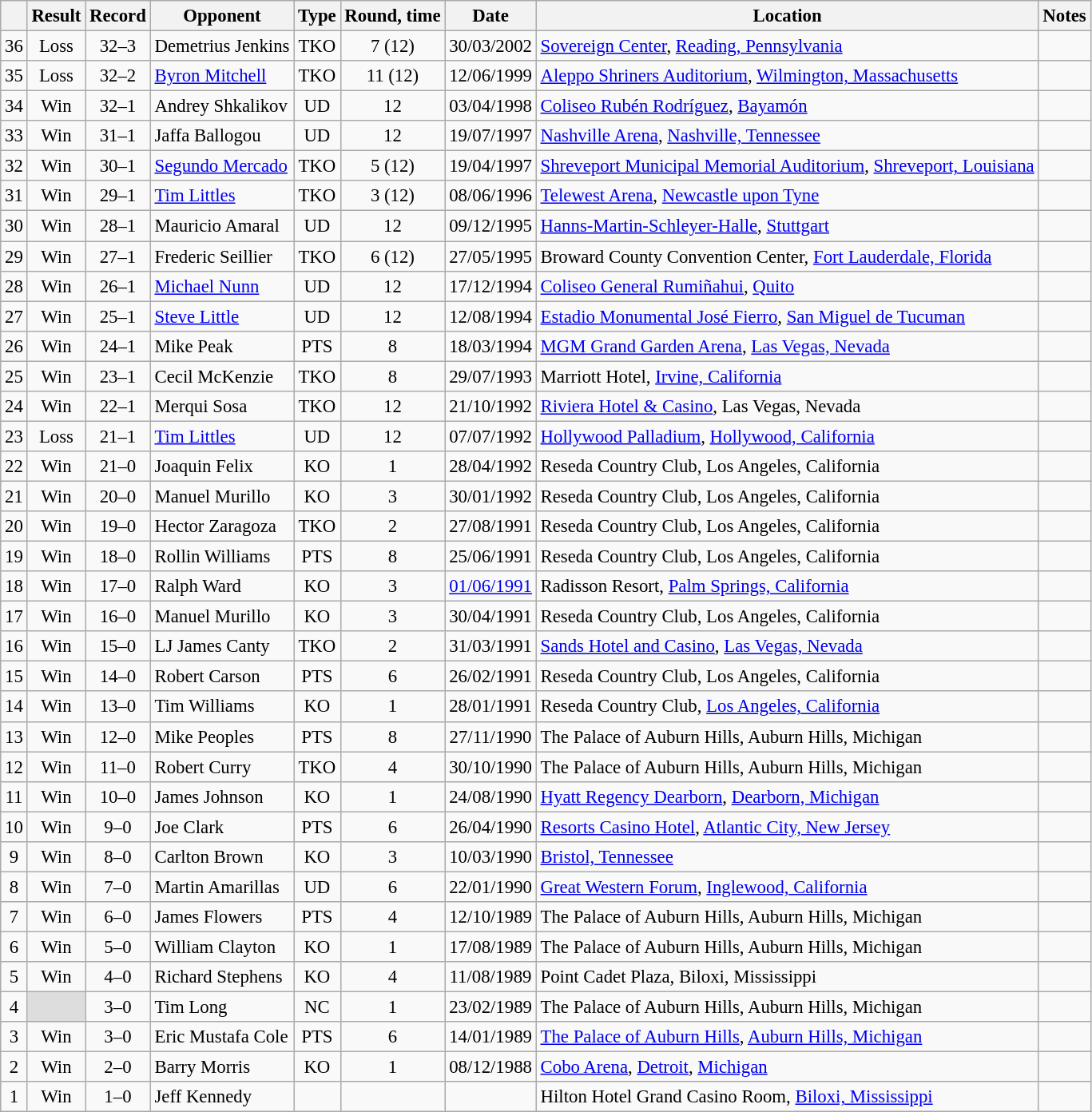<table class="wikitable" style="text-align:center; font-size:95%">
<tr>
<th></th>
<th>Result</th>
<th>Record</th>
<th>Opponent</th>
<th>Type</th>
<th>Round, time</th>
<th>Date</th>
<th>Location</th>
<th>Notes</th>
</tr>
<tr>
<td>36</td>
<td>Loss</td>
<td>32–3 </td>
<td align=left> Demetrius Jenkins</td>
<td>TKO</td>
<td>7 (12)</td>
<td>30/03/2002</td>
<td align=left> <a href='#'>Sovereign Center</a>, <a href='#'>Reading, Pennsylvania</a></td>
<td align=left></td>
</tr>
<tr>
<td>35</td>
<td>Loss</td>
<td>32–2 </td>
<td align=left> <a href='#'>Byron Mitchell</a></td>
<td>TKO</td>
<td>11 (12)</td>
<td>12/06/1999</td>
<td align=left> <a href='#'>Aleppo Shriners Auditorium</a>, <a href='#'>Wilmington, Massachusetts</a></td>
<td align=left></td>
</tr>
<tr>
<td>34</td>
<td>Win</td>
<td>32–1 </td>
<td align=left> Andrey Shkalikov</td>
<td>UD</td>
<td>12</td>
<td>03/04/1998</td>
<td align=left> <a href='#'>Coliseo Rubén Rodríguez</a>, <a href='#'>Bayamón</a></td>
<td align=left></td>
</tr>
<tr>
<td>33</td>
<td>Win</td>
<td>31–1 </td>
<td align=left> Jaffa Ballogou</td>
<td>UD</td>
<td>12</td>
<td>19/07/1997</td>
<td align=left> <a href='#'>Nashville Arena</a>, <a href='#'>Nashville, Tennessee</a></td>
<td align=left></td>
</tr>
<tr>
<td>32</td>
<td>Win</td>
<td>30–1 </td>
<td align=left> <a href='#'>Segundo Mercado</a></td>
<td>TKO</td>
<td>5 (12)</td>
<td>19/04/1997</td>
<td align=left> <a href='#'>Shreveport Municipal Memorial Auditorium</a>, <a href='#'>Shreveport, Louisiana</a></td>
<td align=left></td>
</tr>
<tr>
<td>31</td>
<td>Win</td>
<td>29–1 </td>
<td align=left> <a href='#'>Tim Littles</a></td>
<td>TKO</td>
<td>3 (12)</td>
<td>08/06/1996</td>
<td align=left> <a href='#'>Telewest Arena</a>, <a href='#'>Newcastle upon Tyne</a></td>
<td align=left></td>
</tr>
<tr>
<td>30</td>
<td>Win</td>
<td>28–1 </td>
<td align=left> Mauricio Amaral</td>
<td>UD</td>
<td>12</td>
<td>09/12/1995</td>
<td align=left> <a href='#'>Hanns-Martin-Schleyer-Halle</a>, <a href='#'>Stuttgart</a></td>
<td align=left></td>
</tr>
<tr>
<td>29</td>
<td>Win</td>
<td>27–1 </td>
<td align=left> Frederic Seillier</td>
<td>TKO</td>
<td>6 (12)</td>
<td>27/05/1995</td>
<td align=left> Broward County Convention Center, <a href='#'>Fort Lauderdale, Florida</a></td>
<td align=left></td>
</tr>
<tr>
<td>28</td>
<td>Win</td>
<td>26–1 </td>
<td align=left> <a href='#'>Michael Nunn</a></td>
<td>UD</td>
<td>12</td>
<td>17/12/1994</td>
<td align=left> <a href='#'>Coliseo General Rumiñahui</a>, <a href='#'>Quito</a></td>
<td align=left></td>
</tr>
<tr>
<td>27</td>
<td>Win</td>
<td>25–1 </td>
<td align=left> <a href='#'>Steve Little</a></td>
<td>UD</td>
<td>12</td>
<td>12/08/1994</td>
<td align=left> <a href='#'>Estadio Monumental José Fierro</a>, <a href='#'>San Miguel de Tucuman</a></td>
<td align=left></td>
</tr>
<tr>
<td>26</td>
<td>Win</td>
<td>24–1 </td>
<td align=left> Mike Peak</td>
<td>PTS</td>
<td>8</td>
<td>18/03/1994</td>
<td align=left> <a href='#'>MGM Grand Garden Arena</a>, <a href='#'>Las Vegas, Nevada</a></td>
<td align=left></td>
</tr>
<tr>
<td>25</td>
<td>Win</td>
<td>23–1 </td>
<td align=left> Cecil McKenzie</td>
<td>TKO</td>
<td>8</td>
<td>29/07/1993</td>
<td align=left> Marriott Hotel, <a href='#'>Irvine, California</a></td>
<td align=left></td>
</tr>
<tr>
<td>24</td>
<td>Win</td>
<td>22–1 </td>
<td align=left> Merqui Sosa</td>
<td>TKO</td>
<td>12</td>
<td>21/10/1992</td>
<td align=left> <a href='#'>Riviera Hotel & Casino</a>, Las Vegas, Nevada</td>
<td align=left></td>
</tr>
<tr>
<td>23</td>
<td>Loss</td>
<td>21–1 </td>
<td align=left> <a href='#'>Tim Littles</a></td>
<td>UD</td>
<td>12</td>
<td>07/07/1992</td>
<td align=left> <a href='#'>Hollywood Palladium</a>, <a href='#'>Hollywood, California</a></td>
<td align=left></td>
</tr>
<tr>
<td>22</td>
<td>Win</td>
<td>21–0 </td>
<td align=left> Joaquin Felix</td>
<td>KO</td>
<td>1</td>
<td>28/04/1992</td>
<td align=left> Reseda Country Club, Los Angeles, California</td>
<td align=left></td>
</tr>
<tr>
<td>21</td>
<td>Win</td>
<td>20–0 </td>
<td align=left> Manuel Murillo</td>
<td>KO</td>
<td>3</td>
<td>30/01/1992</td>
<td align=left> Reseda Country Club, Los Angeles, California</td>
<td align=left></td>
</tr>
<tr>
<td>20</td>
<td>Win</td>
<td>19–0 </td>
<td align=left> Hector Zaragoza</td>
<td>TKO</td>
<td>2</td>
<td>27/08/1991</td>
<td align=left> Reseda Country Club, Los Angeles, California</td>
<td align=left></td>
</tr>
<tr>
<td>19</td>
<td>Win</td>
<td>18–0 </td>
<td align=left> Rollin Williams</td>
<td>PTS</td>
<td>8</td>
<td>25/06/1991</td>
<td align=left> Reseda Country Club, Los Angeles, California</td>
<td align=left></td>
</tr>
<tr>
<td>18</td>
<td>Win</td>
<td>17–0 </td>
<td align=left> Ralph Ward</td>
<td>KO</td>
<td>3</td>
<td><a href='#'>01/06/1991</a></td>
<td align=left> Radisson Resort, <a href='#'>Palm Springs, California</a></td>
<td align=left></td>
</tr>
<tr>
<td>17</td>
<td>Win</td>
<td>16–0 </td>
<td align=left> Manuel Murillo</td>
<td>KO</td>
<td>3</td>
<td>30/04/1991</td>
<td align=left> Reseda Country Club, Los Angeles, California</td>
<td align=left></td>
</tr>
<tr>
<td>16</td>
<td>Win</td>
<td>15–0 </td>
<td align=left> LJ James Canty</td>
<td>TKO</td>
<td>2</td>
<td>31/03/1991</td>
<td align=left> <a href='#'>Sands Hotel and Casino</a>, <a href='#'>Las Vegas, Nevada</a></td>
<td></td>
</tr>
<tr>
<td>15</td>
<td>Win</td>
<td>14–0 </td>
<td align=left> Robert Carson</td>
<td>PTS</td>
<td>6</td>
<td>26/02/1991</td>
<td align=left> Reseda Country Club, Los Angeles, California</td>
<td align=left></td>
</tr>
<tr>
<td>14</td>
<td>Win</td>
<td>13–0 </td>
<td align=left> Tim Williams</td>
<td>KO</td>
<td>1</td>
<td>28/01/1991</td>
<td align=left> Reseda Country Club, <a href='#'>Los Angeles, California</a></td>
<td align=left></td>
</tr>
<tr>
<td>13</td>
<td>Win</td>
<td>12–0 </td>
<td align=left> Mike Peoples</td>
<td>PTS</td>
<td>8</td>
<td>27/11/1990</td>
<td align=left> The Palace of Auburn Hills, Auburn Hills, Michigan</td>
<td align=left></td>
</tr>
<tr>
<td>12</td>
<td>Win</td>
<td>11–0 </td>
<td align=left> Robert Curry</td>
<td>TKO</td>
<td>4</td>
<td>30/10/1990</td>
<td align=left> The Palace of Auburn Hills, Auburn Hills, Michigan</td>
<td></td>
</tr>
<tr>
<td>11</td>
<td>Win</td>
<td>10–0 </td>
<td align=left> James Johnson</td>
<td>KO</td>
<td>1</td>
<td>24/08/1990</td>
<td align=left> <a href='#'>Hyatt Regency Dearborn</a>, <a href='#'>Dearborn, Michigan</a></td>
<td align=left></td>
</tr>
<tr>
<td>10</td>
<td>Win</td>
<td>9–0 </td>
<td align=left> Joe Clark</td>
<td>PTS</td>
<td>6</td>
<td>26/04/1990</td>
<td align=left> <a href='#'>Resorts Casino Hotel</a>, <a href='#'>Atlantic City, New Jersey</a></td>
<td align=left></td>
</tr>
<tr>
<td>9</td>
<td>Win</td>
<td>8–0 </td>
<td align=left> Carlton Brown</td>
<td>KO</td>
<td>3</td>
<td>10/03/1990</td>
<td align=left> <a href='#'>Bristol, Tennessee</a></td>
<td align=left></td>
</tr>
<tr>
<td>8</td>
<td>Win</td>
<td>7–0 </td>
<td align=left> Martin Amarillas</td>
<td>UD</td>
<td>6</td>
<td>22/01/1990</td>
<td align=left> <a href='#'>Great Western Forum</a>, <a href='#'>Inglewood, California</a></td>
<td align=left></td>
</tr>
<tr>
<td>7</td>
<td>Win</td>
<td>6–0 </td>
<td align=left> James Flowers</td>
<td>PTS</td>
<td>4</td>
<td>12/10/1989</td>
<td align=left> The Palace of Auburn Hills, Auburn Hills, Michigan</td>
<td align=left></td>
</tr>
<tr>
<td>6</td>
<td>Win</td>
<td>5–0 </td>
<td align=left> William Clayton</td>
<td>KO</td>
<td>1</td>
<td>17/08/1989</td>
<td align=left> The Palace of Auburn Hills, Auburn Hills, Michigan</td>
<td align=left></td>
</tr>
<tr>
<td>5</td>
<td>Win</td>
<td>4–0 </td>
<td align=left> Richard Stephens</td>
<td>KO</td>
<td>4</td>
<td>11/08/1989</td>
<td align=left> Point Cadet Plaza, Biloxi, Mississippi</td>
<td align=left></td>
</tr>
<tr>
<td>4</td>
<td style="background:#DDD"></td>
<td>3–0 </td>
<td align=left> Tim Long</td>
<td>NC</td>
<td>1</td>
<td>23/02/1989</td>
<td align=left> The Palace of Auburn Hills, Auburn Hills, Michigan</td>
<td align=left></td>
</tr>
<tr>
<td>3</td>
<td>Win</td>
<td>3–0</td>
<td align=left> Eric Mustafa Cole</td>
<td>PTS</td>
<td>6</td>
<td>14/01/1989</td>
<td align=left> <a href='#'>The Palace of Auburn Hills</a>, <a href='#'>Auburn Hills, Michigan</a></td>
<td align=left></td>
</tr>
<tr>
<td>2</td>
<td>Win</td>
<td>2–0</td>
<td align=left> Barry Morris</td>
<td>KO</td>
<td>1</td>
<td>08/12/1988</td>
<td align=left> <a href='#'>Cobo Arena</a>, <a href='#'>Detroit</a>, <a href='#'>Michigan</a></td>
<td align=left></td>
</tr>
<tr>
<td>1</td>
<td>Win</td>
<td>1–0</td>
<td align=left> Jeff Kennedy</td>
<td></td>
<td></td>
<td></td>
<td align=left> Hilton Hotel Grand Casino Room, <a href='#'>Biloxi, Mississippi</a></td>
<td align=left></td>
</tr>
</table>
